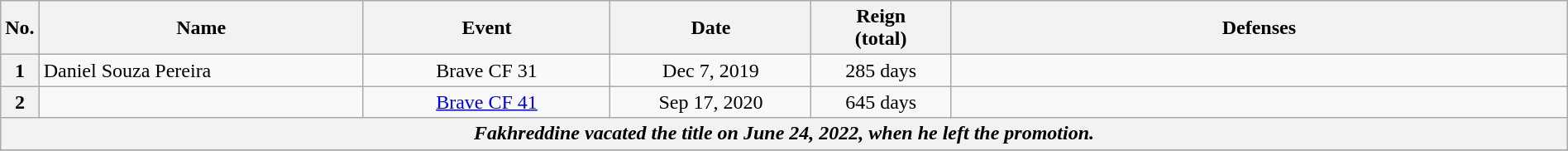<table class="wikitable" style="width:100%; font-size:100%;">
<tr>
<th style= width:1%;">No.</th>
<th style= width:21%;">Name</th>
<th style= width:16%;">Event</th>
<th style=width:13%;">Date</th>
<th style=width:9%;">Reign<br>(total)</th>
<th style= width:49%;">Defenses</th>
</tr>
<tr>
<th>1</th>
<td align=left> Daniel Souza Pereira<br></td>
<td align=center>Brave CF 31 <br></td>
<td align=center>Dec 7, 2019</td>
<td align=center>285 days</td>
<td></td>
</tr>
<tr>
<th>2</th>
<td align=left></td>
<td align=center><a href='#'>Brave CF 41</a> <br></td>
<td align=center>Sep 17, 2020</td>
<td align=center>645 days</td>
<td></td>
</tr>
<tr>
<th colspan=6 align=center><em>Fakhreddine vacated the title on June 24, 2022, when he left the promotion.</em></th>
</tr>
<tr>
</tr>
</table>
